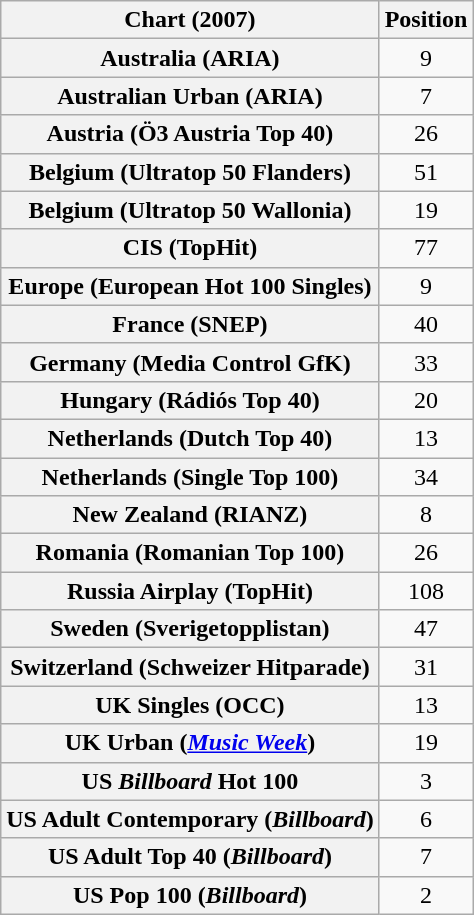<table class="wikitable sortable plainrowheaders" style="text-align:center">
<tr>
<th scope="col">Chart (2007)</th>
<th scope="col">Position</th>
</tr>
<tr>
<th scope="row">Australia (ARIA)</th>
<td>9</td>
</tr>
<tr>
<th scope="row">Australian Urban (ARIA)</th>
<td>7</td>
</tr>
<tr>
<th scope="row">Austria (Ö3 Austria Top 40)</th>
<td>26</td>
</tr>
<tr>
<th scope="row">Belgium (Ultratop 50 Flanders)</th>
<td>51</td>
</tr>
<tr>
<th scope="row">Belgium (Ultratop 50 Wallonia)</th>
<td>19</td>
</tr>
<tr>
<th scope="row">CIS (TopHit)</th>
<td>77</td>
</tr>
<tr>
<th scope="row">Europe (European Hot 100 Singles)</th>
<td>9</td>
</tr>
<tr>
<th scope="row">France (SNEP)</th>
<td>40</td>
</tr>
<tr>
<th scope="row">Germany (Media Control GfK)</th>
<td>33</td>
</tr>
<tr>
<th scope="row">Hungary (Rádiós Top 40)</th>
<td>20</td>
</tr>
<tr>
<th scope="row">Netherlands (Dutch Top 40)</th>
<td>13</td>
</tr>
<tr>
<th scope="row">Netherlands (Single Top 100)</th>
<td>34</td>
</tr>
<tr>
<th scope="row">New Zealand (RIANZ)</th>
<td>8</td>
</tr>
<tr>
<th scope="row">Romania (Romanian Top 100)</th>
<td>26</td>
</tr>
<tr>
<th scope="row">Russia Airplay (TopHit)</th>
<td>108</td>
</tr>
<tr>
<th scope="row">Sweden (Sverigetopplistan)</th>
<td>47</td>
</tr>
<tr>
<th scope="row">Switzerland (Schweizer Hitparade)</th>
<td>31</td>
</tr>
<tr>
<th scope="row">UK Singles (OCC)</th>
<td>13</td>
</tr>
<tr>
<th scope="row">UK Urban (<em><a href='#'>Music Week</a></em>)</th>
<td>19</td>
</tr>
<tr>
<th scope="row">US <em>Billboard</em> Hot 100</th>
<td>3</td>
</tr>
<tr>
<th scope="row">US Adult Contemporary (<em>Billboard</em>)</th>
<td>6</td>
</tr>
<tr>
<th scope="row">US Adult Top 40 (<em>Billboard</em>)</th>
<td>7</td>
</tr>
<tr>
<th scope="row">US Pop 100 (<em>Billboard</em>)</th>
<td>2</td>
</tr>
</table>
